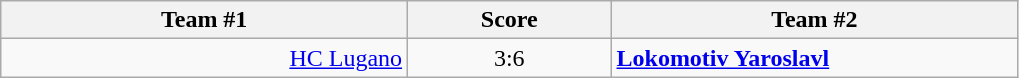<table class="wikitable" style="text-align: center;">
<tr>
<th width=22%>Team #1</th>
<th width=11%>Score</th>
<th width=22%>Team #2</th>
</tr>
<tr>
<td style="text-align: right;"><a href='#'>HC Lugano</a> </td>
<td>3:6</td>
<td style="text-align: left;"> <strong><a href='#'>Lokomotiv Yaroslavl</a></strong></td>
</tr>
</table>
